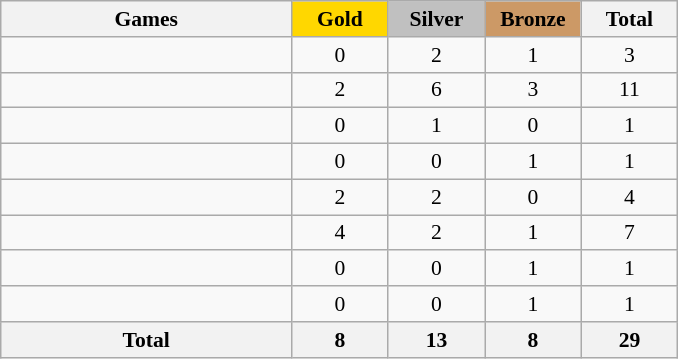<table class="wikitable" style="text-align:center; font-size:90%;">
<tr>
<th style="width:13em;">Games</th>
<th style="width:4em; background:gold;">Gold</th>
<th style="width:4em; background:silver;">Silver</th>
<th style="width:4em; background:#cc9966;">Bronze</th>
<th style="width:4em;">Total</th>
</tr>
<tr>
<td align=left></td>
<td>0</td>
<td>2</td>
<td>1</td>
<td>3</td>
</tr>
<tr>
<td align=left></td>
<td>2</td>
<td>6</td>
<td>3</td>
<td>11</td>
</tr>
<tr>
<td align=left></td>
<td>0</td>
<td>1</td>
<td>0</td>
<td>1</td>
</tr>
<tr>
<td align=left></td>
<td>0</td>
<td>0</td>
<td>1</td>
<td>1</td>
</tr>
<tr>
<td align=left></td>
<td>2</td>
<td>2</td>
<td>0</td>
<td>4</td>
</tr>
<tr>
<td align=left></td>
<td>4</td>
<td>2</td>
<td>1</td>
<td>7</td>
</tr>
<tr>
<td align=left></td>
<td>0</td>
<td>0</td>
<td>1</td>
<td>1</td>
</tr>
<tr>
<td align=left></td>
<td>0</td>
<td>0</td>
<td>1</td>
<td>1</td>
</tr>
<tr>
<th>Total</th>
<th>8</th>
<th>13</th>
<th>8</th>
<th>29</th>
</tr>
</table>
